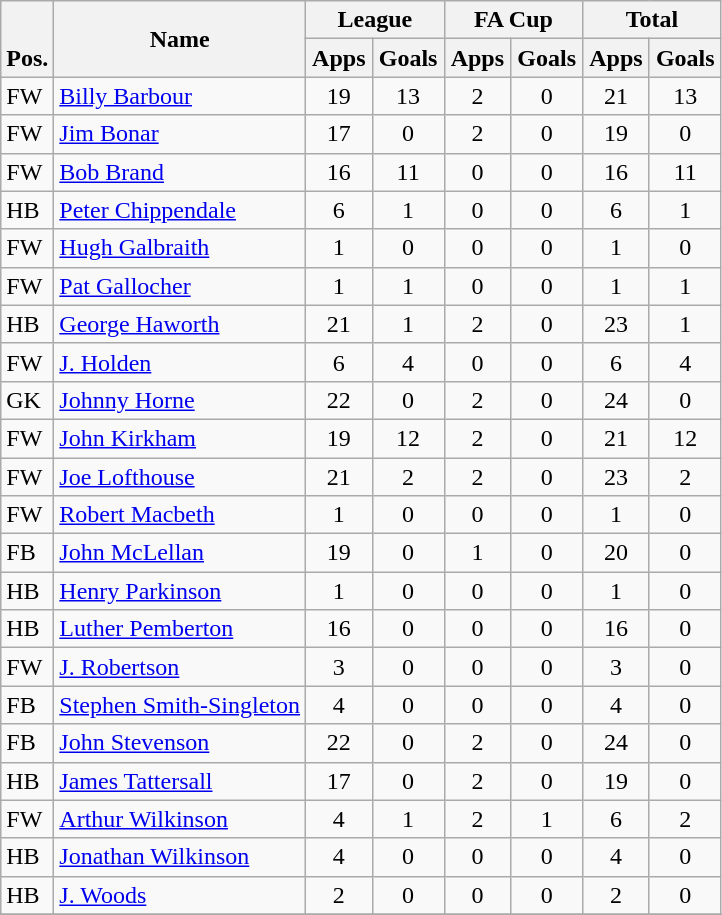<table class="wikitable" style="text-align:center">
<tr>
<th rowspan="2" valign="bottom">Pos.</th>
<th rowspan="2">Name</th>
<th colspan="2" width="85">League</th>
<th colspan="2" width="85">FA Cup</th>
<th colspan="2" width="85">Total</th>
</tr>
<tr>
<th>Apps</th>
<th>Goals</th>
<th>Apps</th>
<th>Goals</th>
<th>Apps</th>
<th>Goals</th>
</tr>
<tr>
<td align="left">FW</td>
<td align="left"> <a href='#'>Billy Barbour</a></td>
<td>19</td>
<td>13</td>
<td>2</td>
<td>0</td>
<td>21</td>
<td>13</td>
</tr>
<tr>
<td align="left">FW</td>
<td align="left"> <a href='#'>Jim Bonar</a></td>
<td>17</td>
<td>0</td>
<td>2</td>
<td>0</td>
<td>19</td>
<td>0</td>
</tr>
<tr>
<td align="left">FW</td>
<td align="left"> <a href='#'>Bob Brand</a></td>
<td>16</td>
<td>11</td>
<td>0</td>
<td>0</td>
<td>16</td>
<td>11</td>
</tr>
<tr>
<td align="left">HB</td>
<td align="left"> <a href='#'>Peter Chippendale</a></td>
<td>6</td>
<td>1</td>
<td>0</td>
<td>0</td>
<td>6</td>
<td>1</td>
</tr>
<tr>
<td align="left">FW</td>
<td align="left"> <a href='#'>Hugh Galbraith</a></td>
<td>1</td>
<td>0</td>
<td>0</td>
<td>0</td>
<td>1</td>
<td>0</td>
</tr>
<tr>
<td align="left">FW</td>
<td align="left"> <a href='#'>Pat Gallocher</a></td>
<td>1</td>
<td>1</td>
<td>0</td>
<td>0</td>
<td>1</td>
<td>1</td>
</tr>
<tr>
<td align="left">HB</td>
<td align="left"> <a href='#'>George Haworth</a></td>
<td>21</td>
<td>1</td>
<td>2</td>
<td>0</td>
<td>23</td>
<td>1</td>
</tr>
<tr>
<td align="left">FW</td>
<td align="left"> <a href='#'>J. Holden</a></td>
<td>6</td>
<td>4</td>
<td>0</td>
<td>0</td>
<td>6</td>
<td>4</td>
</tr>
<tr>
<td align="left">GK</td>
<td align="left"> <a href='#'>Johnny Horne</a></td>
<td>22</td>
<td>0</td>
<td>2</td>
<td>0</td>
<td>24</td>
<td>0</td>
</tr>
<tr>
<td align="left">FW</td>
<td align="left"> <a href='#'>John Kirkham</a></td>
<td>19</td>
<td>12</td>
<td>2</td>
<td>0</td>
<td>21</td>
<td>12</td>
</tr>
<tr>
<td align="left">FW</td>
<td align="left"> <a href='#'>Joe Lofthouse</a></td>
<td>21</td>
<td>2</td>
<td>2</td>
<td>0</td>
<td>23</td>
<td>2</td>
</tr>
<tr>
<td align="left">FW</td>
<td align="left"> <a href='#'>Robert Macbeth</a></td>
<td>1</td>
<td>0</td>
<td>0</td>
<td>0</td>
<td>1</td>
<td>0</td>
</tr>
<tr>
<td align="left">FB</td>
<td align="left"> <a href='#'>John McLellan</a></td>
<td>19</td>
<td>0</td>
<td>1</td>
<td>0</td>
<td>20</td>
<td>0</td>
</tr>
<tr>
<td align="left">HB</td>
<td align="left"> <a href='#'>Henry Parkinson</a></td>
<td>1</td>
<td>0</td>
<td>0</td>
<td>0</td>
<td>1</td>
<td>0</td>
</tr>
<tr>
<td align="left">HB</td>
<td align="left"> <a href='#'>Luther Pemberton</a></td>
<td>16</td>
<td>0</td>
<td>0</td>
<td>0</td>
<td>16</td>
<td>0</td>
</tr>
<tr>
<td align="left">FW</td>
<td align="left"> <a href='#'>J. Robertson</a></td>
<td>3</td>
<td>0</td>
<td>0</td>
<td>0</td>
<td>3</td>
<td>0</td>
</tr>
<tr>
<td align="left">FB</td>
<td align="left"> <a href='#'>Stephen Smith-Singleton</a></td>
<td>4</td>
<td>0</td>
<td>0</td>
<td>0</td>
<td>4</td>
<td>0</td>
</tr>
<tr>
<td align="left">FB</td>
<td align="left"> <a href='#'>John Stevenson</a></td>
<td>22</td>
<td>0</td>
<td>2</td>
<td>0</td>
<td>24</td>
<td>0</td>
</tr>
<tr>
<td align="left">HB</td>
<td align="left"> <a href='#'>James Tattersall</a></td>
<td>17</td>
<td>0</td>
<td>2</td>
<td>0</td>
<td>19</td>
<td>0</td>
</tr>
<tr>
<td align="left">FW</td>
<td align="left"> <a href='#'>Arthur Wilkinson</a></td>
<td>4</td>
<td>1</td>
<td>2</td>
<td>1</td>
<td>6</td>
<td>2</td>
</tr>
<tr>
<td align="left">HB</td>
<td align="left"> <a href='#'>Jonathan Wilkinson</a></td>
<td>4</td>
<td>0</td>
<td>0</td>
<td>0</td>
<td>4</td>
<td>0</td>
</tr>
<tr>
<td align="left">HB</td>
<td align="left"> <a href='#'>J. Woods</a></td>
<td>2</td>
<td>0</td>
<td>0</td>
<td>0</td>
<td>2</td>
<td>0</td>
</tr>
<tr>
</tr>
</table>
